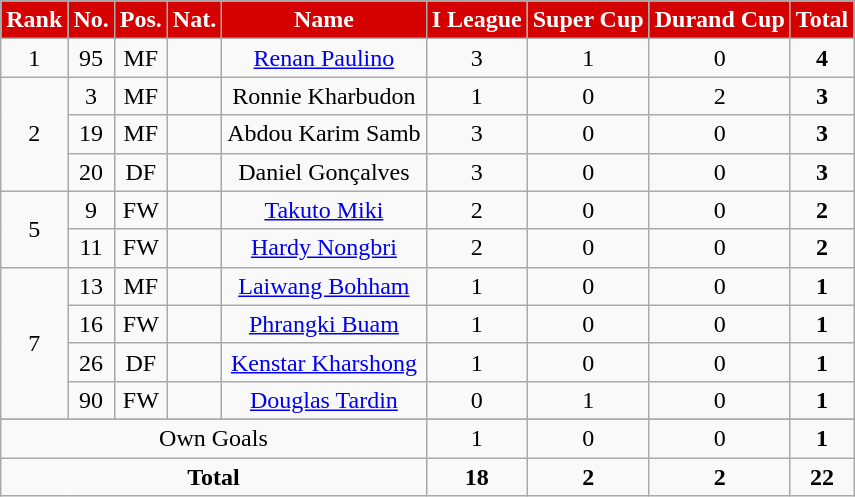<table class="wikitable sortable" style="text-align:center">
<tr>
<th style="background:#d50000; color:white; text-align:center;">Rank</th>
<th style="background:#d50000; color:white; text-align:center;">No.</th>
<th style="background:#d50000; color:white; text-align:center;">Pos.</th>
<th style="background:#d50000; color:white; text-align:center;">Nat.</th>
<th style="background:#d50000; color:white; text-align:center;">Name</th>
<th style="background:#d50000; color:white; text-align:center;">I League</th>
<th style="background:#d50000; color:white; text-align:center;">Super Cup</th>
<th style="background:#d50000; color:white; text-align:center;">Durand Cup</th>
<th style="background:#d50000; color:white; text-align:center;">Total</th>
</tr>
<tr>
<td rowspan="1">1</td>
<td>95</td>
<td>MF</td>
<td></td>
<td><a href='#'>Renan Paulino</a></td>
<td>3</td>
<td>1</td>
<td>0</td>
<td><strong>4</strong></td>
</tr>
<tr>
<td rowspan="3">2</td>
<td>3</td>
<td>MF</td>
<td></td>
<td>Ronnie Kharbudon</td>
<td>1</td>
<td>0</td>
<td>2</td>
<td><strong>3</strong></td>
</tr>
<tr>
<td>19</td>
<td>MF</td>
<td></td>
<td>Abdou Karim Samb</td>
<td>3</td>
<td>0</td>
<td>0</td>
<td><strong>3</strong></td>
</tr>
<tr>
<td>20</td>
<td>DF</td>
<td></td>
<td>Daniel Gonçalves</td>
<td>3</td>
<td>0</td>
<td>0</td>
<td><strong>3</strong></td>
</tr>
<tr>
<td rowspan="2">5</td>
<td>9</td>
<td>FW</td>
<td></td>
<td><a href='#'>Takuto Miki</a></td>
<td>2</td>
<td>0</td>
<td>0</td>
<td><strong>2</strong></td>
</tr>
<tr>
<td>11</td>
<td>FW</td>
<td></td>
<td><a href='#'>Hardy Nongbri</a></td>
<td>2</td>
<td>0</td>
<td>0</td>
<td><strong>2</strong></td>
</tr>
<tr>
<td rowspan="4">7</td>
<td>13</td>
<td>MF</td>
<td></td>
<td><a href='#'>Laiwang Bohham</a></td>
<td>1</td>
<td>0</td>
<td>0</td>
<td><strong>1</strong></td>
</tr>
<tr>
<td>16</td>
<td>FW</td>
<td></td>
<td><a href='#'>Phrangki Buam</a></td>
<td>1</td>
<td>0</td>
<td>0</td>
<td><strong>1</strong></td>
</tr>
<tr>
<td>26</td>
<td>DF</td>
<td></td>
<td><a href='#'>Kenstar Kharshong</a></td>
<td>1</td>
<td>0</td>
<td>0</td>
<td><strong>1</strong></td>
</tr>
<tr>
<td>90</td>
<td>FW</td>
<td></td>
<td><a href='#'>Douglas Tardin</a></td>
<td>0</td>
<td>1</td>
<td>0</td>
<td><strong>1</strong></td>
</tr>
<tr>
</tr>
<tr class="sortbottom">
<td colspan="5">Own Goals</td>
<td>1</td>
<td>0</td>
<td>0</td>
<td><strong>1</strong></td>
</tr>
<tr class="sortbottom">
<td colspan="5"><strong>Total</strong></td>
<td><strong>18</strong></td>
<td><strong>2</strong></td>
<td><strong>2</strong></td>
<td><strong>22</strong></td>
</tr>
</table>
